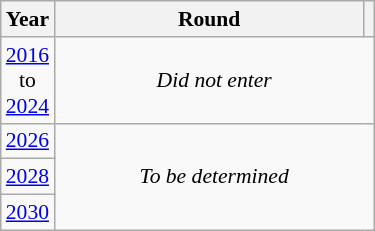<table class="wikitable" style="text-align: center; font-size:90%">
<tr>
<th>Year</th>
<th style="width:200px">Round</th>
<th></th>
</tr>
<tr>
<td><a href='#'>2016</a><br>to<br><a href='#'>2024</a></td>
<td colspan="2"><em>Did not enter</em></td>
</tr>
<tr>
<td><a href='#'>2026</a></td>
<td colspan="2" rowspan="3"><em>To be determined</em></td>
</tr>
<tr>
<td><a href='#'>2028</a></td>
</tr>
<tr>
<td><a href='#'>2030</a></td>
</tr>
</table>
